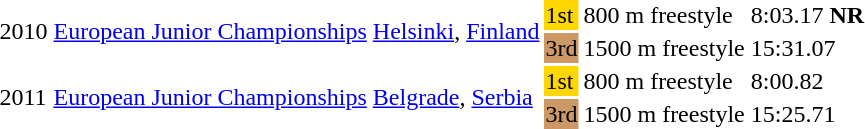<table>
<tr>
<td rowspan=2>2010</td>
<td rowspan=2><a href='#'>European Junior Championships</a></td>
<td rowspan=2><a href='#'>Helsinki</a>, <a href='#'>Finland</a></td>
<td bgcolor=gold>1st</td>
<td>800 m freestyle</td>
<td>8:03.17 <strong>NR</strong></td>
</tr>
<tr>
<td bgcolor="#cc9966">3rd</td>
<td>1500 m freestyle</td>
<td>15:31.07</td>
</tr>
<tr>
<td rowspan=2>2011</td>
<td rowspan=2><a href='#'>European Junior Championships</a></td>
<td rowspan=2><a href='#'>Belgrade</a>, <a href='#'>Serbia</a></td>
<td bgcolor=gold>1st</td>
<td>800 m freestyle</td>
<td>8:00.82</td>
</tr>
<tr>
<td bgcolor="#cc9966">3rd</td>
<td>1500 m freestyle</td>
<td>15:25.71</td>
</tr>
</table>
